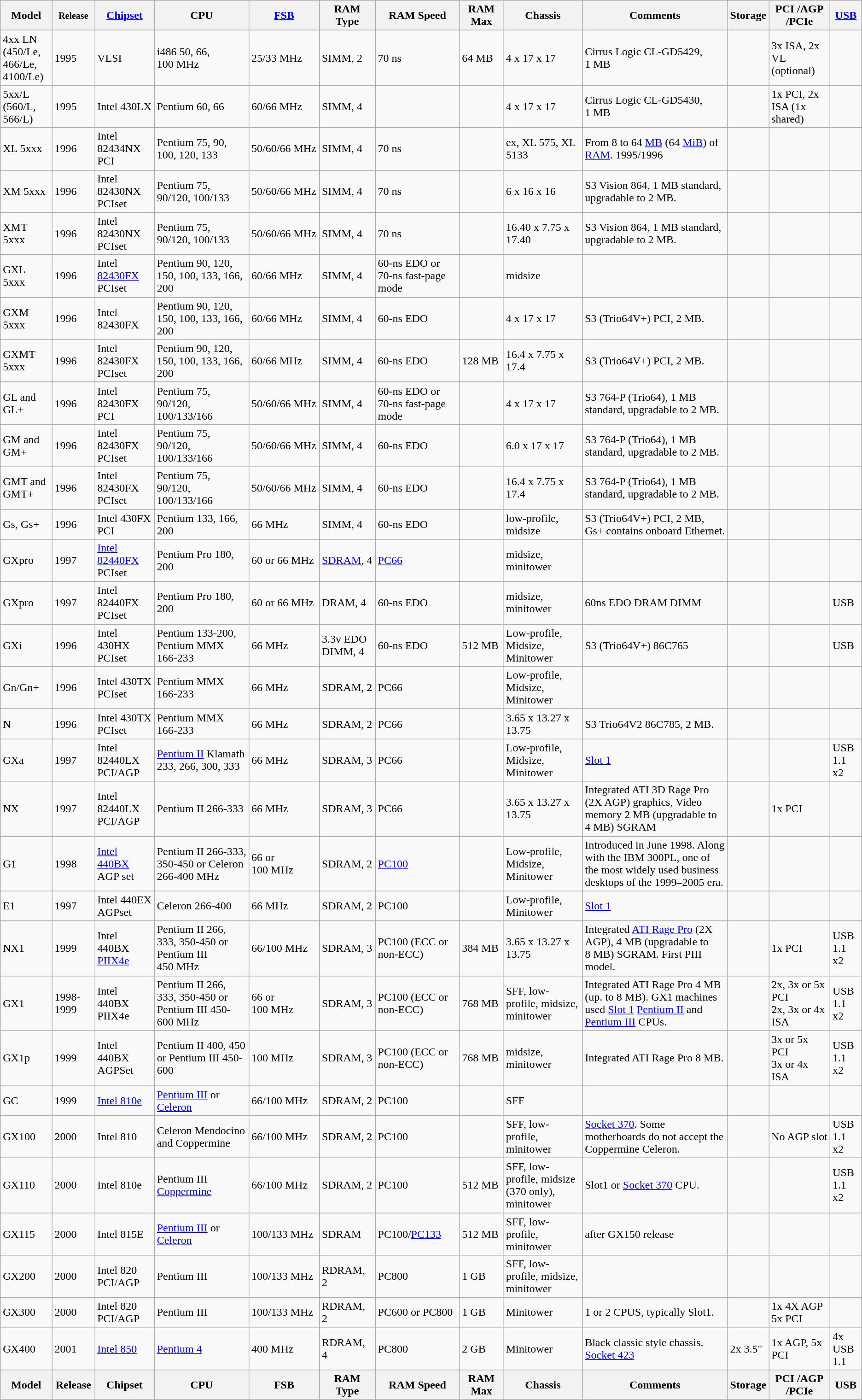<table class="wikitable sortable">
<tr>
<th style="width:6%">Model</th>
<th><small>Release</small></th>
<th><a href='#'>Chipset</a></th>
<th>CPU</th>
<th><a href='#'>FSB</a></th>
<th>RAM Type</th>
<th>RAM Speed</th>
<th>RAM Max</th>
<th>Chassis</th>
<th>Comments</th>
<th>Storage</th>
<th>PCI /AGP /PCIe</th>
<th><a href='#'>USB</a></th>
</tr>
<tr>
<td>4xx LN (450/Le, 466/Le, 4100/Le)</td>
<td>1995</td>
<td>VLSI</td>
<td>i486 50, 66, 100 MHz</td>
<td>25/33 MHz</td>
<td>SIMM, 2</td>
<td>70 ns</td>
<td>64 MB</td>
<td>4 x 17 x 17</td>
<td>Cirrus Logic CL-GD5429, 1 MB</td>
<td></td>
<td>3x ISA, 2x VL (optional)</td>
<td></td>
</tr>
<tr>
<td>5xx/L (560/L, 566/L)</td>
<td>1995</td>
<td>Intel 430LX</td>
<td>Pentium 60, 66</td>
<td>60/66 MHz</td>
<td>SIMM, 4</td>
<td></td>
<td></td>
<td>4 x 17 x 17</td>
<td>Cirrus Logic CL-GD5430, 1 MB</td>
<td></td>
<td>1x PCI, 2x ISA (1x shared)</td>
<td></td>
</tr>
<tr>
<td>XL 5xxx</td>
<td>1996</td>
<td>Intel 82434NX PCI</td>
<td>Pentium 75, 90, 100, 120, 133</td>
<td>50/60/66 MHz</td>
<td>SIMM, 4</td>
<td>70 ns</td>
<td></td>
<td>ex, XL 575, XL 5133</td>
<td>From 8 to 64 <a href='#'>MB</a> (64 <a href='#'>MiB</a>) of <a href='#'>RAM</a>. 1995/1996</td>
<td></td>
<td></td>
<td></td>
</tr>
<tr>
<td>XM 5xxx</td>
<td>1996</td>
<td>Intel 82430NX PCIset</td>
<td>Pentium 75, 90/120, 100/133</td>
<td>50/60/66 MHz</td>
<td>SIMM, 4</td>
<td>70 ns</td>
<td></td>
<td>6 x 16 x 16</td>
<td>S3 Vision 864, 1 MB standard, upgradable to 2 MB.</td>
<td></td>
<td></td>
<td></td>
</tr>
<tr>
<td>XMT 5xxx</td>
<td>1996</td>
<td>Intel 82430NX PCIset</td>
<td>Pentium 75, 90/120, 100/133</td>
<td>50/60/66 MHz</td>
<td>SIMM, 4</td>
<td>70 ns</td>
<td></td>
<td>16.40 x 7.75 x 17.40</td>
<td>S3 Vision 864, 1 MB standard, upgradable to 2 MB.</td>
<td></td>
<td></td>
<td></td>
</tr>
<tr>
<td>GXL 5xxx</td>
<td>1996</td>
<td>Intel <a href='#'>82430FX</a> PCIset</td>
<td>Pentium 90, 120, 150, 100, 133, 166, 200</td>
<td>60/66 MHz</td>
<td>SIMM, 4</td>
<td>60-ns EDO or 70-ns fast-page mode</td>
<td></td>
<td>midsize</td>
<td></td>
<td></td>
<td></td>
<td></td>
</tr>
<tr>
<td>GXM 5xxx</td>
<td>1996</td>
<td>Intel 82430FX</td>
<td>Pentium 90, 120, 150, 100, 133, 166, 200</td>
<td>60/66 MHz</td>
<td>SIMM, 4</td>
<td>60-ns EDO</td>
<td></td>
<td>4 x 17 x 17</td>
<td>S3 (Trio64V+) PCI, 2 MB.</td>
<td></td>
<td></td>
<td></td>
</tr>
<tr>
<td>GXMT 5xxx</td>
<td>1996</td>
<td>Intel 82430FX PCIset</td>
<td>Pentium 90, 120, 150, 100, 133, 166, 200</td>
<td>60/66 MHz</td>
<td>SIMM, 4</td>
<td>60-ns EDO</td>
<td>128 MB</td>
<td>16.4 x 7.75 x 17.4</td>
<td>S3 (Trio64V+) PCI, 2 MB.</td>
<td></td>
<td></td>
<td></td>
</tr>
<tr>
<td>GL and GL+</td>
<td>1996</td>
<td>Intel 82430FX PCI</td>
<td>Pentium 75, 90/120, 100/133/166</td>
<td>50/60/66 MHz</td>
<td>SIMM, 4</td>
<td>60-ns EDO or 70-ns fast-page mode</td>
<td></td>
<td>4 x 17 x 17</td>
<td>S3 764-P (Trio64), 1 MB standard, upgradable to 2 MB.</td>
<td></td>
<td></td>
<td></td>
</tr>
<tr>
<td>GM and GM+</td>
<td>1996</td>
<td>Intel 82430FX PCIset</td>
<td>Pentium 75, 90/120, 100/133/166</td>
<td>50/60/66 MHz</td>
<td>SIMM, 4</td>
<td>60-ns EDO</td>
<td></td>
<td>6.0 x 17 x 17</td>
<td>S3 764-P (Trio64), 1 MB standard, upgradable to 2 MB.</td>
<td></td>
<td></td>
<td></td>
</tr>
<tr>
<td>GMT and GMT+</td>
<td>1996</td>
<td>Intel 82430FX PCIset</td>
<td>Pentium 75, 90/120, 100/133/166</td>
<td>50/60/66 MHz</td>
<td>SIMM, 4</td>
<td>60-ns EDO</td>
<td></td>
<td>16.4 x 7.75 x 17.4</td>
<td>S3 764-P (Trio64), 1 MB standard, upgradable to 2 MB.</td>
<td></td>
<td></td>
<td></td>
</tr>
<tr>
<td>Gs, Gs+</td>
<td>1996</td>
<td>Intel 430FX PCI</td>
<td>Pentium 133, 166, 200</td>
<td>66 MHz</td>
<td>SIMM, 4</td>
<td>60-ns EDO</td>
<td></td>
<td>low-profile, midsize</td>
<td>S3 (Trio64V+) PCI, 2 MB, Gs+ contains onboard Ethernet.</td>
<td></td>
<td></td>
<td></td>
</tr>
<tr>
<td>GXpro</td>
<td>1997</td>
<td><a href='#'>Intel 82440FX</a> PCIset</td>
<td>Pentium Pro 180, 200</td>
<td>60 or 66 MHz</td>
<td><a href='#'>SDRAM</a>, 4</td>
<td><a href='#'>PC66</a></td>
<td></td>
<td>midsize, minitower</td>
<td></td>
<td></td>
<td></td>
<td></td>
</tr>
<tr>
<td>GXpro</td>
<td>1997</td>
<td>Intel 82440FX PCIset</td>
<td>Pentium Pro 180, 200</td>
<td>60 or 66 MHz</td>
<td>DRAM, 4</td>
<td>60-ns EDO</td>
<td></td>
<td>midsize, minitower</td>
<td>60ns EDO DRAM DIMM</td>
<td></td>
<td></td>
<td>USB</td>
</tr>
<tr>
<td>GXi</td>
<td>1996</td>
<td>Intel 430HX PCIset</td>
<td>Pentium 133-200, Pentium MMX 166-233</td>
<td>66 MHz</td>
<td>3.3v EDO DIMM, 4</td>
<td>60-ns EDO</td>
<td>512 MB</td>
<td>Low-profile, Midsize, Minitower</td>
<td>S3 (Trio64V+) 86C765</td>
<td></td>
<td></td>
<td>USB</td>
</tr>
<tr>
<td>Gn/Gn+</td>
<td>1996</td>
<td>Intel 430TX PCIset</td>
<td>Pentium MMX 166-233</td>
<td>66 MHz</td>
<td>SDRAM, 2</td>
<td>PC66</td>
<td></td>
<td>Low-profile, Midsize, Minitower</td>
<td></td>
<td></td>
<td></td>
<td></td>
</tr>
<tr>
<td>N</td>
<td>1996</td>
<td>Intel 430TX PCIset</td>
<td>Pentium MMX 166-233</td>
<td>66 MHz</td>
<td>SDRAM, 2</td>
<td>PC66</td>
<td></td>
<td>3.65 x 13.27 x 13.75</td>
<td>S3 Trio64V2 86C785, 2 MB.</td>
<td></td>
<td></td>
<td></td>
</tr>
<tr>
<td>GXa</td>
<td>1997</td>
<td>Intel 82440LX PCI/AGP</td>
<td><a href='#'>Pentium II</a> Klamath 233, 266, 300, 333</td>
<td>66 MHz</td>
<td>SDRAM, 3</td>
<td>PC66</td>
<td></td>
<td>Low-profile, Midsize, Minitower</td>
<td><a href='#'>Slot 1</a></td>
<td></td>
<td></td>
<td>USB 1.1 x2</td>
</tr>
<tr>
<td>NX</td>
<td>1997</td>
<td>Intel 82440LX PCI/AGP</td>
<td>Pentium II 266-333</td>
<td>66 MHz</td>
<td>SDRAM, 3</td>
<td>PC66</td>
<td></td>
<td>3.65 x 13.27 x 13.75</td>
<td>Integrated ATI 3D Rage Pro (2X AGP) graphics, Video memory 2 MB (upgradable to 4 MB) SGRAM</td>
<td></td>
<td>1x PCI</td>
<td></td>
</tr>
<tr>
<td>G1</td>
<td>1998</td>
<td><a href='#'>Intel 440BX</a> AGP set</td>
<td>Pentium II 266-333, 350-450 or Celeron 266-400 MHz</td>
<td>66 or 100 MHz</td>
<td>SDRAM, 2</td>
<td><a href='#'>PC100</a></td>
<td></td>
<td>Low-profile, Midsize, Minitower</td>
<td>Introduced in June 1998. Along with the IBM 300PL, one of the most widely used business desktops of the 1999–2005 era.</td>
<td></td>
<td></td>
<td></td>
</tr>
<tr>
<td>E1</td>
<td>1997</td>
<td>Intel 440EX AGPset</td>
<td>Celeron 266-400</td>
<td>66 MHz</td>
<td>SDRAM, 2</td>
<td>PC100</td>
<td></td>
<td>Low-profile, Minitower</td>
<td><a href='#'>Slot 1</a></td>
<td></td>
<td></td>
<td></td>
</tr>
<tr>
<td>NX1</td>
<td>1999</td>
<td>Intel 440BX <a href='#'>PIIX4e</a></td>
<td>Pentium II 266, 333, 350-450 or Pentium III 450 MHz</td>
<td>66/100 MHz</td>
<td>SDRAM, 3</td>
<td>PC100 (ECC or non-ECC)</td>
<td>384 MB</td>
<td>3.65 x 13.27 x 13.75</td>
<td>Integrated <a href='#'>ATI Rage Pro</a> (2X AGP), 4 MB (upgradable to 8 MB) SGRAM. First PIII model.</td>
<td></td>
<td>1x PCI</td>
<td>USB 1.1 x2</td>
</tr>
<tr>
<td>GX1</td>
<td>1998-1999</td>
<td>Intel 440BX PIIX4e</td>
<td>Pentium II 266, 333, 350-450 or Pentium III 450-600 MHz</td>
<td>66 or 100 MHz</td>
<td>SDRAM, 3</td>
<td>PC100 (ECC or non-ECC)</td>
<td>768 MB</td>
<td>SFF, low-profile, midsize, minitower</td>
<td>Integrated ATI Rage Pro 4 MB (up. to 8 MB). GX1 machines used <a href='#'>Slot 1</a> <a href='#'>Pentium II</a> and <a href='#'>Pentium III</a> CPUs.</td>
<td></td>
<td>2x, 3x or 5x PCI<br>2x, 3x or 4x ISA</td>
<td>USB 1.1 x2</td>
</tr>
<tr>
<td>GX1p</td>
<td>1999</td>
<td>Intel 440BX AGPSet</td>
<td>Pentium II 400, 450 or Pentium III 450-600</td>
<td>100 MHz</td>
<td>SDRAM, 3</td>
<td>PC100 (ECC or non-ECC)</td>
<td>768 MB</td>
<td>midsize, minitower</td>
<td>Integrated ATI Rage Pro 8 MB.</td>
<td></td>
<td>3x or 5x PCI<br>3x or 4x ISA</td>
<td>USB 1.1 x2</td>
</tr>
<tr>
<td>GC</td>
<td>1999</td>
<td><a href='#'>Intel 810e</a></td>
<td><a href='#'>Pentium III</a> or <a href='#'>Celeron</a></td>
<td>66/100 MHz</td>
<td>SDRAM, 2</td>
<td>PC100</td>
<td></td>
<td>SFF</td>
<td></td>
<td></td>
<td></td>
<td></td>
</tr>
<tr>
<td>GX100</td>
<td>2000</td>
<td>Intel 810</td>
<td>Celeron Mendocino and Coppermine</td>
<td>66/100 MHz</td>
<td>SDRAM, 2</td>
<td>PC100</td>
<td></td>
<td>SFF, low-profile, minitower</td>
<td><a href='#'>Socket 370</a>. Some motherboards do not accept the Coppermine Celeron.</td>
<td></td>
<td>No AGP slot</td>
<td>USB 1.1 x2</td>
</tr>
<tr>
<td>GX110</td>
<td>2000</td>
<td>Intel 810e</td>
<td>Pentium III <a href='#'>Coppermine</a></td>
<td>66/100 MHz</td>
<td>SDRAM, 2</td>
<td>PC100</td>
<td>512 MB</td>
<td>SFF, low-profile, midsize (370 only), minitower</td>
<td>Slot1 or <a href='#'>Socket 370</a> CPU.</td>
<td></td>
<td></td>
<td>USB 1.1 x2</td>
</tr>
<tr>
<td>GX115</td>
<td>2000</td>
<td>Intel 815E</td>
<td><a href='#'>Pentium III</a> or <a href='#'>Celeron</a></td>
<td>100/133 MHz</td>
<td>SDRAM</td>
<td>PC100/<a href='#'>PC133</a></td>
<td>512 MB</td>
<td>SFF, low-profile, minitower</td>
<td> after GX150 release</td>
<td></td>
<td></td>
<td></td>
</tr>
<tr>
<td>GX200</td>
<td>2000</td>
<td>Intel 820 PCI/AGP</td>
<td>Pentium III</td>
<td>100/133 MHz</td>
<td>RDRAM, 2</td>
<td>PC800</td>
<td>1 GB</td>
<td>SFF, low-profile, midsize, minitower</td>
<td></td>
<td></td>
<td></td>
<td></td>
</tr>
<tr>
<td>GX300</td>
<td>2000</td>
<td>Intel 820 PCI/AGP</td>
<td>Pentium III</td>
<td>100/133 MHz</td>
<td>RDRAM, 2</td>
<td>PC600 or PC800</td>
<td>1 GB</td>
<td>Minitower</td>
<td>1 or 2 CPUS, typically Slot1.</td>
<td></td>
<td>1x 4X AGP<br>5x PCI</td>
<td></td>
</tr>
<tr>
<td>GX400</td>
<td>2001</td>
<td><a href='#'>Intel 850</a></td>
<td><a href='#'>Pentium 4</a></td>
<td>400 MHz</td>
<td>RDRAM, 4</td>
<td>PC800</td>
<td>2 GB</td>
<td>Minitower</td>
<td>Black classic style chassis. <a href='#'>Socket 423</a></td>
<td>2x 3.5"</td>
<td>1x AGP, 5x PCI</td>
<td>4x USB 1.1</td>
</tr>
<tr>
<th>Model</th>
<th>Release</th>
<th>Chipset</th>
<th>CPU</th>
<th>FSB</th>
<th>RAM Type</th>
<th>RAM Speed</th>
<th>RAM Max</th>
<th>Chassis</th>
<th>Comments</th>
<th>Storage</th>
<th>PCI /AGP /PCIe</th>
<th>USB</th>
</tr>
</table>
